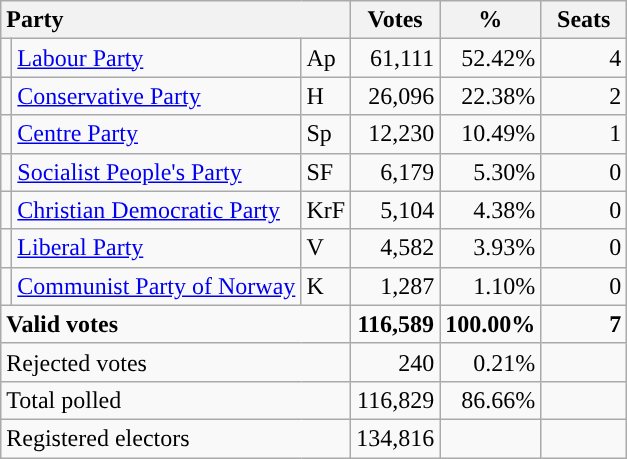<table class="wikitable" border="1" style="text-align:right;">
<tr>
<th style="text-align:left;" colspan=3>Party</th>
<th align=center width="50">Votes</th>
<th align=center width="50">%</th>
<th align=center width="50">Seats</th>
</tr>
<tr>
<td style="color:inherit;background:"></td>
<td align=left><a href='#'>Labour Party</a></td>
<td align=left>Ap</td>
<td>61,111</td>
<td>52.42%</td>
<td>4</td>
</tr>
<tr>
<td style="color:inherit;background:"></td>
<td align=left><a href='#'>Conservative Party</a></td>
<td align=left>H</td>
<td>26,096</td>
<td>22.38%</td>
<td>2</td>
</tr>
<tr>
<td style="color:inherit;background:"></td>
<td align=left><a href='#'>Centre Party</a></td>
<td align=left>Sp</td>
<td>12,230</td>
<td>10.49%</td>
<td>1</td>
</tr>
<tr>
<td style="color:inherit;background:"></td>
<td align=left><a href='#'>Socialist People's Party</a></td>
<td align=left>SF</td>
<td>6,179</td>
<td>5.30%</td>
<td>0</td>
</tr>
<tr>
<td style="color:inherit;background:"></td>
<td align=left><a href='#'>Christian Democratic Party</a></td>
<td align=left>KrF</td>
<td>5,104</td>
<td>4.38%</td>
<td>0</td>
</tr>
<tr>
<td style="color:inherit;background:"></td>
<td align=left><a href='#'>Liberal Party</a></td>
<td align=left>V</td>
<td>4,582</td>
<td>3.93%</td>
<td>0</td>
</tr>
<tr>
<td style="color:inherit;background:"></td>
<td align=left><a href='#'>Communist Party of Norway</a></td>
<td align=left>K</td>
<td>1,287</td>
<td>1.10%</td>
<td>0</td>
</tr>
<tr style="font-weight:bold">
<td align=left colspan=3>Valid votes</td>
<td>116,589</td>
<td>100.00%</td>
<td>7</td>
</tr>
<tr>
<td align=left colspan=3>Rejected votes</td>
<td>240</td>
<td>0.21%</td>
<td></td>
</tr>
<tr>
<td align=left colspan=3>Total polled</td>
<td>116,829</td>
<td>86.66%</td>
<td></td>
</tr>
<tr>
<td align=left colspan=3>Registered electors</td>
<td>134,816</td>
<td></td>
<td></td>
</tr>
</table>
